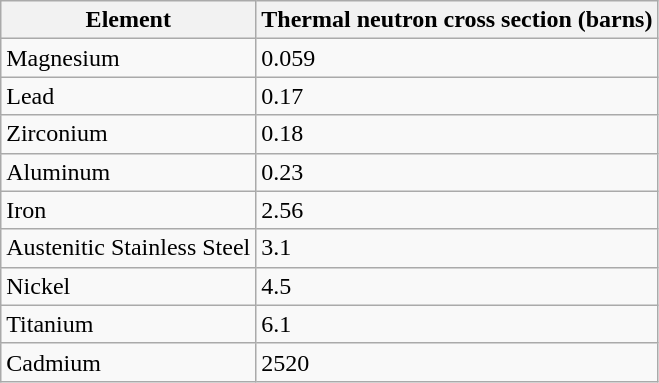<table class="wikitable">
<tr>
<th>Element</th>
<th>Thermal neutron cross section (barns)</th>
</tr>
<tr>
<td>Magnesium</td>
<td>0.059</td>
</tr>
<tr>
<td>Lead</td>
<td>0.17</td>
</tr>
<tr>
<td>Zirconium</td>
<td>0.18</td>
</tr>
<tr>
<td>Aluminum</td>
<td>0.23</td>
</tr>
<tr>
<td>Iron</td>
<td>2.56</td>
</tr>
<tr>
<td>Austenitic Stainless Steel</td>
<td>3.1</td>
</tr>
<tr>
<td>Nickel</td>
<td>4.5</td>
</tr>
<tr>
<td>Titanium</td>
<td>6.1</td>
</tr>
<tr>
<td>Cadmium</td>
<td>2520</td>
</tr>
</table>
